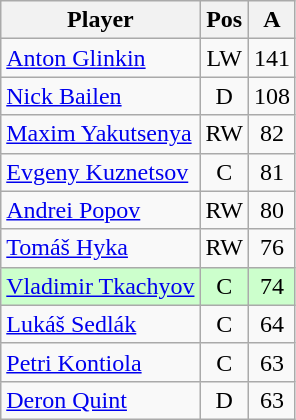<table class="wikitable">
<tr>
<th>Player</th>
<th>Pos</th>
<th>A</th>
</tr>
<tr style="text-align:center;">
<td style="text-align:left;"> <a href='#'>Anton Glinkin</a></td>
<td>LW</td>
<td>141</td>
</tr>
<tr style="text-align:center;">
<td style="text-align:left;"> <a href='#'>Nick Bailen</a></td>
<td>D</td>
<td>108</td>
</tr>
<tr style="text-align:center;">
<td style="text-align:left;"> <a href='#'>Maxim Yakutsenya</a></td>
<td>RW</td>
<td>82</td>
</tr>
<tr style="text-align:center;">
<td style="text-align:left;"> <a href='#'>Evgeny Kuznetsov</a></td>
<td>C</td>
<td>81</td>
</tr>
<tr style="text-align:center;">
<td style="text-align:left;"> <a href='#'>Andrei Popov</a></td>
<td>RW</td>
<td>80</td>
</tr>
<tr style="text-align:center;">
<td style="text-align:left;"> <a href='#'>Tomáš Hyka</a></td>
<td>RW</td>
<td>76</td>
</tr>
<tr style="text-align:center;"  bgcolor="#cfc">
<td style="text-align:left;"> <a href='#'>Vladimir Tkachyov</a></td>
<td>C</td>
<td>74</td>
</tr>
<tr style="text-align:center;">
<td style="text-align:left;"> <a href='#'>Lukáš Sedlák</a></td>
<td>C</td>
<td>64</td>
</tr>
<tr style="text-align:center;">
<td style="text-align:left;"> <a href='#'>Petri Kontiola</a></td>
<td>C</td>
<td>63</td>
</tr>
<tr style="text-align:center;">
<td style="text-align:left;"> <a href='#'>Deron Quint</a></td>
<td>D</td>
<td>63</td>
</tr>
</table>
